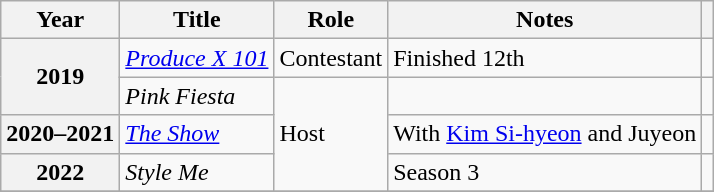<table class="wikitable sortable plainrowheaders">
<tr>
<th scope="col">Year</th>
<th scope="col">Title</th>
<th scope="col">Role</th>
<th scope="col">Notes</th>
<th scope="col" class="unsortable"></th>
</tr>
<tr>
<th scope="row" rowspan="2">2019</th>
<td><em><a href='#'>Produce X 101</a></em></td>
<td>Contestant</td>
<td>Finished 12th</td>
<td></td>
</tr>
<tr>
<td><em>Pink Fiesta</em></td>
<td rowspan="3">Host</td>
<td></td>
<td></td>
</tr>
<tr>
<th scope="row">2020–2021</th>
<td><em><a href='#'>The Show</a></em></td>
<td>With <a href='#'>Kim Si-hyeon</a> and Juyeon</td>
<td></td>
</tr>
<tr>
<th scope="row">2022</th>
<td><em>Style Me</em></td>
<td>Season 3</td>
<td style="text-align:center"></td>
</tr>
<tr>
</tr>
</table>
